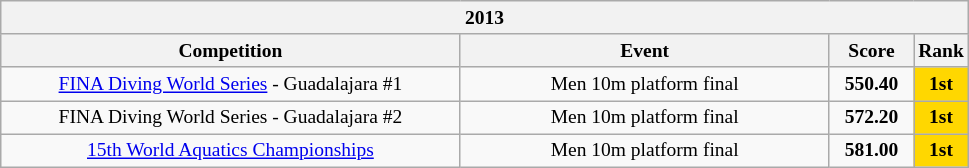<table style="text-align:center; font-size:small;" class="wikitable">
<tr>
<th colspan="4"><strong>2013</strong></th>
</tr>
<tr>
<th width="300">Competition<br></th>
<th width="240">Event</th>
<th width="50">Score</th>
<th width="30">Rank</th>
</tr>
<tr>
<td><a href='#'>FINA Diving World Series</a> - Guadalajara #1</td>
<td>Men 10m platform final</td>
<td><strong>550.40</strong></td>
<td bgcolor="gold"><strong>1st</strong></td>
</tr>
<tr>
<td>FINA Diving World Series - Guadalajara #2</td>
<td>Men 10m platform final</td>
<td><strong>572.20</strong></td>
<td bgcolor="gold"><strong>1st</strong></td>
</tr>
<tr>
<td><a href='#'>15th World Aquatics Championships</a></td>
<td>Men 10m platform final</td>
<td><strong>581.00</strong></td>
<td bgcolor="gold"><strong>1st</strong></td>
</tr>
</table>
